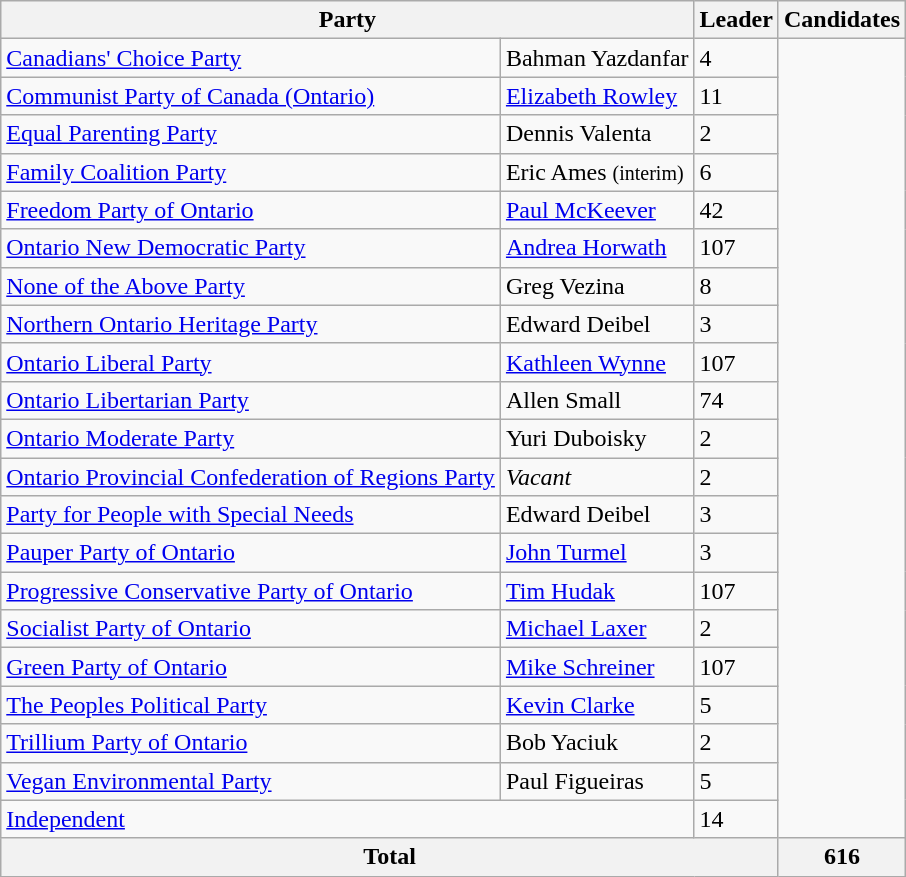<table class="wikitable sortable">
<tr>
<th colspan="2">Party</th>
<th>Leader</th>
<th>Candidates</th>
</tr>
<tr>
<td><a href='#'>Canadians' Choice Party</a></td>
<td>Bahman Yazdanfar</td>
<td>4</td>
</tr>
<tr>
<td><a href='#'>Communist Party of Canada (Ontario)</a></td>
<td><a href='#'>Elizabeth Rowley</a></td>
<td>11</td>
</tr>
<tr>
<td><a href='#'>Equal Parenting Party</a></td>
<td>Dennis Valenta</td>
<td>2</td>
</tr>
<tr>
<td><a href='#'>Family Coalition Party</a></td>
<td>Eric Ames <small>(interim)</small></td>
<td>6</td>
</tr>
<tr>
<td><a href='#'>Freedom Party of Ontario</a></td>
<td><a href='#'>Paul McKeever</a></td>
<td>42</td>
</tr>
<tr>
<td><a href='#'>Ontario New Democratic Party</a></td>
<td><a href='#'>Andrea Horwath</a></td>
<td>107</td>
</tr>
<tr>
<td><a href='#'>None of the Above Party</a></td>
<td>Greg Vezina</td>
<td>8</td>
</tr>
<tr>
<td><a href='#'>Northern Ontario Heritage Party</a></td>
<td>Edward Deibel</td>
<td>3</td>
</tr>
<tr>
<td><a href='#'>Ontario Liberal Party</a></td>
<td><a href='#'>Kathleen Wynne</a></td>
<td>107</td>
</tr>
<tr>
<td><a href='#'>Ontario Libertarian Party</a></td>
<td>Allen Small</td>
<td>74</td>
</tr>
<tr>
<td><a href='#'>Ontario Moderate Party</a></td>
<td>Yuri Duboisky</td>
<td>2</td>
</tr>
<tr>
<td><a href='#'>Ontario Provincial Confederation of Regions Party</a></td>
<td><em>Vacant</em></td>
<td>2</td>
</tr>
<tr>
<td><a href='#'>Party for People with Special Needs</a></td>
<td>Edward Deibel</td>
<td>3</td>
</tr>
<tr>
<td><a href='#'>Pauper Party of Ontario</a></td>
<td><a href='#'>John Turmel</a></td>
<td>3</td>
</tr>
<tr>
<td><a href='#'>Progressive Conservative Party of Ontario</a></td>
<td><a href='#'>Tim Hudak</a></td>
<td>107</td>
</tr>
<tr>
<td><a href='#'>Socialist Party of Ontario</a></td>
<td><a href='#'>Michael Laxer</a></td>
<td>2</td>
</tr>
<tr>
<td><a href='#'>Green Party of Ontario</a></td>
<td><a href='#'>Mike Schreiner</a></td>
<td>107</td>
</tr>
<tr>
<td><a href='#'>The Peoples Political Party</a></td>
<td><a href='#'>Kevin Clarke</a></td>
<td>5</td>
</tr>
<tr>
<td><a href='#'>Trillium Party of Ontario</a></td>
<td>Bob Yaciuk</td>
<td>2</td>
</tr>
<tr>
<td><a href='#'>Vegan Environmental Party</a></td>
<td>Paul Figueiras</td>
<td>5</td>
</tr>
<tr>
<td colspan="2"><a href='#'>Independent</a></td>
<td>14</td>
</tr>
<tr>
<th colspan="3">Total</th>
<th>616</th>
</tr>
</table>
